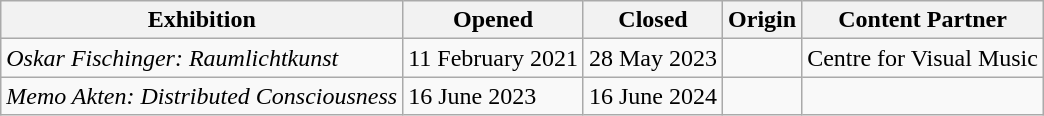<table class="wikitable">
<tr>
<th>Exhibition</th>
<th>Opened</th>
<th>Closed</th>
<th>Origin</th>
<th>Content Partner</th>
</tr>
<tr>
<td><em>Oskar Fischinger: Raumlichtkunst</em></td>
<td>11 February 2021</td>
<td>28 May 2023</td>
<td></td>
<td>Centre for Visual Music</td>
</tr>
<tr>
<td><em>Memo Akten: Distributed Consciousness</em></td>
<td>16 June 2023</td>
<td>16 June 2024</td>
<td></td>
</tr>
</table>
